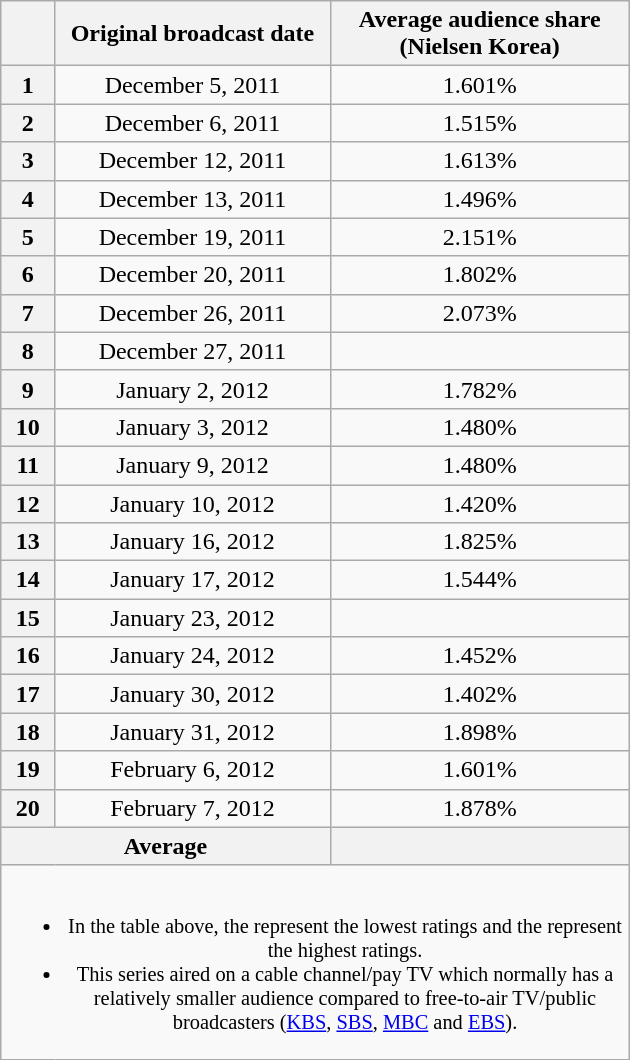<table class="wikitable" style="width:420px; text-align:center">
<tr>
<th scope="col"></th>
<th scope="col">Original broadcast date</th>
<th scope="col" style="width:12em">Average audience share<br>(Nielsen Korea)</th>
</tr>
<tr>
<th>1</th>
<td>December 5, 2011</td>
<td>1.601%</td>
</tr>
<tr>
<th>2</th>
<td>December 6, 2011</td>
<td>1.515%</td>
</tr>
<tr>
<th>3</th>
<td>December 12, 2011</td>
<td>1.613%</td>
</tr>
<tr>
<th>4</th>
<td>December 13, 2011</td>
<td>1.496%</td>
</tr>
<tr>
<th>5</th>
<td>December 19, 2011</td>
<td>2.151%</td>
</tr>
<tr>
<th>6</th>
<td>December 20, 2011</td>
<td>1.802%</td>
</tr>
<tr>
<th>7</th>
<td>December 26, 2011</td>
<td>2.073%</td>
</tr>
<tr>
<th>8</th>
<td>December 27, 2011</td>
<td></td>
</tr>
<tr>
<th>9</th>
<td>January 2, 2012</td>
<td>1.782%</td>
</tr>
<tr>
<th>10</th>
<td>January 3, 2012</td>
<td>1.480%</td>
</tr>
<tr>
<th>11</th>
<td>January 9, 2012</td>
<td>1.480%</td>
</tr>
<tr>
<th>12</th>
<td>January 10, 2012</td>
<td>1.420%</td>
</tr>
<tr>
<th>13</th>
<td>January 16, 2012</td>
<td>1.825%</td>
</tr>
<tr>
<th>14</th>
<td>January 17, 2012</td>
<td>1.544%</td>
</tr>
<tr>
<th>15</th>
<td>January 23, 2012</td>
<td></td>
</tr>
<tr>
<th>16</th>
<td>January 24, 2012</td>
<td>1.452%</td>
</tr>
<tr>
<th>17</th>
<td>January 30, 2012</td>
<td>1.402%</td>
</tr>
<tr>
<th>18</th>
<td>January 31, 2012</td>
<td>1.898%</td>
</tr>
<tr>
<th>19</th>
<td>February 6, 2012</td>
<td>1.601%</td>
</tr>
<tr>
<th>20</th>
<td>February 7, 2012</td>
<td>1.878%</td>
</tr>
<tr>
<th colspan="2">Average</th>
<th></th>
</tr>
<tr>
<td colspan="3" style="font-size:85%"><br><ul><li>In the table above, the <strong></strong> represent the lowest ratings and the <strong></strong> represent the highest ratings.</li><li>This series aired on a cable channel/pay TV which normally has a relatively smaller audience compared to free-to-air TV/public broadcasters (<a href='#'>KBS</a>, <a href='#'>SBS</a>, <a href='#'>MBC</a> and <a href='#'>EBS</a>).</li></ul></td>
</tr>
</table>
